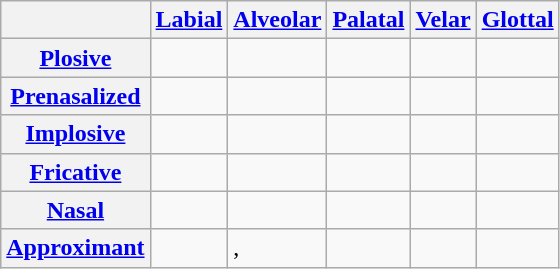<table class="wikitable">
<tr>
<th></th>
<th><a href='#'>Labial</a></th>
<th><a href='#'>Alveolar</a></th>
<th><a href='#'>Palatal</a></th>
<th><a href='#'>Velar</a></th>
<th><a href='#'>Glottal</a></th>
</tr>
<tr>
<th><a href='#'>Plosive</a></th>
<td></td>
<td></td>
<td></td>
<td></td>
<td></td>
</tr>
<tr>
<th><a href='#'>Prenasalized</a></th>
<td></td>
<td></td>
<td></td>
<td></td>
<td></td>
</tr>
<tr>
<th><a href='#'>Implosive</a></th>
<td></td>
<td></td>
<td></td>
<td></td>
<td></td>
</tr>
<tr>
<th><a href='#'>Fricative</a></th>
<td></td>
<td></td>
<td></td>
<td></td>
<td></td>
</tr>
<tr>
<th><a href='#'>Nasal</a></th>
<td></td>
<td></td>
<td></td>
<td></td>
<td></td>
</tr>
<tr>
<th><a href='#'>Approximant</a></th>
<td></td>
<td>, </td>
<td></td>
<td></td>
<td></td>
</tr>
</table>
